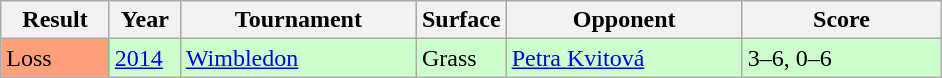<table class="sortable wikitable">
<tr>
<th style="width:65px;">Result</th>
<th style="width:40px;">Year</th>
<th style="width:150px;">Tournament</th>
<th style="width:50px;">Surface</th>
<th style="width:150px;">Opponent</th>
<th style="width:125px;" class="unsortable">Score</th>
</tr>
<tr style="background:#ccffcc;">
<td style="background:#ffa07a;">Loss</td>
<td><a href='#'>2014</a></td>
<td><a href='#'>Wimbledon</a></td>
<td>Grass</td>
<td> <a href='#'>Petra Kvitová</a></td>
<td>3–6, 0–6</td>
</tr>
</table>
